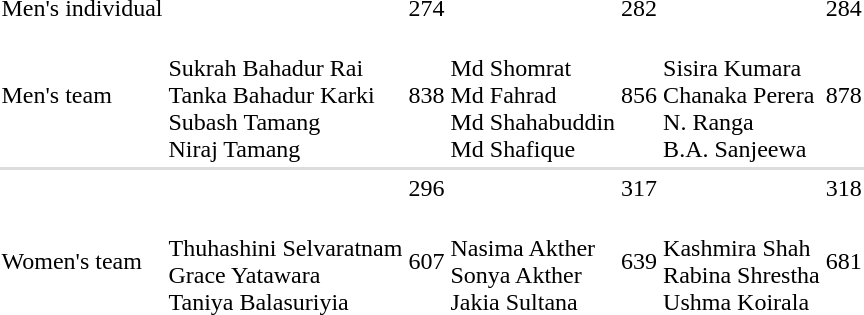<table>
<tr>
<td>Men's individual</td>
<td></td>
<td>274</td>
<td></td>
<td>282</td>
<td></td>
<td>284</td>
</tr>
<tr>
<td>Men's team</td>
<td><br>Sukrah Bahadur Rai<br>Tanka Bahadur Karki<br>Subash Tamang<br>Niraj Tamang</td>
<td>838</td>
<td><br>Md Shomrat<br>Md Fahrad<br>Md Shahabuddin<br>Md Shafique</td>
<td>856</td>
<td><br>Sisira Kumara<br>Chanaka Perera<br>N. Ranga<br>B.A. Sanjeewa</td>
<td>878</td>
</tr>
<tr style="background:#dddddd;">
<td colspan=7></td>
</tr>
<tr>
<td></td>
<td></td>
<td>296</td>
<td></td>
<td>317</td>
<td></td>
<td>318</td>
</tr>
<tr>
<td>Women's team</td>
<td><br>Thuhashini Selvaratnam<br>Grace Yatawara<br>Taniya Balasuriyia</td>
<td>607</td>
<td><br>Nasima Akther<br>Sonya Akther<br>Jakia Sultana</td>
<td>639</td>
<td><br>Kashmira Shah<br>Rabina Shrestha<br>Ushma Koirala</td>
<td>681</td>
</tr>
</table>
